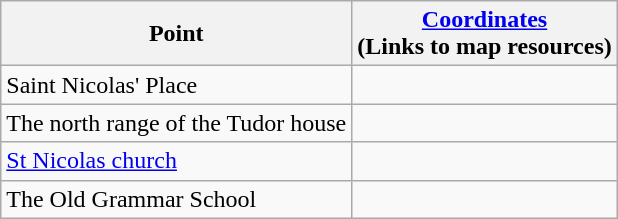<table class="wikitable collapsible">
<tr>
<th>Point</th>
<th><a href='#'>Coordinates</a><br>(Links to map resources)</th>
</tr>
<tr>
<td>Saint Nicolas' Place</td>
<td></td>
</tr>
<tr>
<td>The north range of the Tudor house</td>
<td></td>
</tr>
<tr>
<td><a href='#'>St Nicolas church</a></td>
<td></td>
</tr>
<tr>
<td>The Old Grammar School</td>
<td></td>
</tr>
</table>
